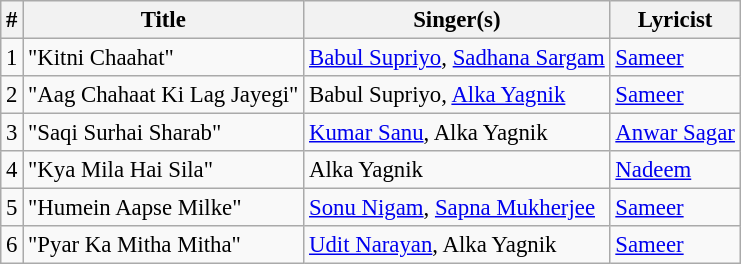<table class="wikitable" style="font-size:95%;">
<tr>
<th>#</th>
<th>Title</th>
<th>Singer(s)</th>
<th>Lyricist</th>
</tr>
<tr>
<td>1</td>
<td>"Kitni Chaahat"</td>
<td><a href='#'>Babul Supriyo</a>, <a href='#'>Sadhana Sargam</a></td>
<td><a href='#'>Sameer</a></td>
</tr>
<tr>
<td>2</td>
<td>"Aag Chahaat Ki Lag Jayegi"</td>
<td>Babul Supriyo, <a href='#'>Alka Yagnik</a></td>
<td><a href='#'>Sameer</a></td>
</tr>
<tr>
<td>3</td>
<td>"Saqi Surhai Sharab"</td>
<td><a href='#'>Kumar Sanu</a>, Alka Yagnik</td>
<td><a href='#'>Anwar Sagar</a></td>
</tr>
<tr>
<td>4</td>
<td>"Kya Mila Hai Sila"</td>
<td>Alka Yagnik</td>
<td><a href='#'>Nadeem</a></td>
</tr>
<tr>
<td>5</td>
<td>"Humein Aapse Milke"</td>
<td><a href='#'>Sonu Nigam</a>, <a href='#'>Sapna Mukherjee</a></td>
<td><a href='#'>Sameer</a></td>
</tr>
<tr>
<td>6</td>
<td>"Pyar Ka Mitha Mitha"</td>
<td><a href='#'>Udit Narayan</a>, Alka Yagnik</td>
<td><a href='#'>Sameer</a></td>
</tr>
</table>
